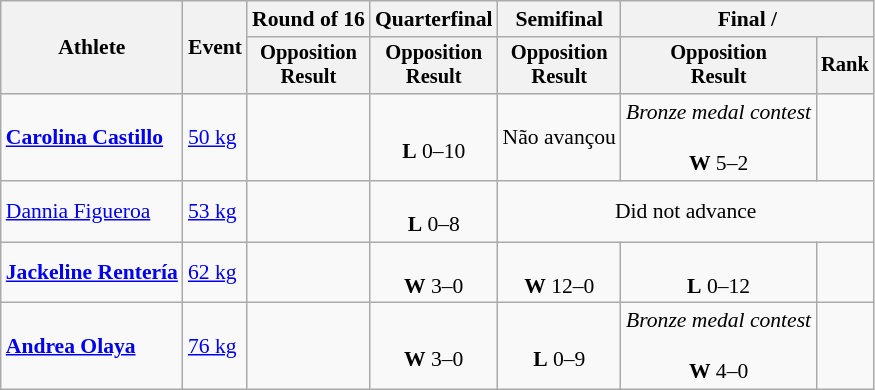<table class=wikitable style=font-size:90%;text-align:center>
<tr>
<th rowspan=2>Athlete</th>
<th rowspan=2>Event</th>
<th>Round of 16</th>
<th>Quarterfinal</th>
<th>Semifinal</th>
<th colspan=2>Final / </th>
</tr>
<tr style=font-size:95%>
<th>Opposition<br>Result</th>
<th>Opposition<br>Result</th>
<th>Opposition<br>Result</th>
<th>Opposition<br>Result</th>
<th>Rank</th>
</tr>
<tr>
<td align=left><strong><a href='#'>Carolina Castillo</a></strong></td>
<td align=left><a href='#'>50 kg</a></td>
<td></td>
<td><br><strong>L</strong> 0–10</td>
<td>Não avançou</td>
<td><em>Bronze medal contest</em><br><br><strong>W</strong> 5–2</td>
<td></td>
</tr>
<tr>
<td align=left><a href='#'>Dannia Figueroa</a></td>
<td align=left><a href='#'>53 kg</a></td>
<td></td>
<td><br><strong>L</strong> 0–8</td>
<td colspan=3>Did not advance</td>
</tr>
<tr>
<td align=left><strong><a href='#'>Jackeline Rentería</a></strong></td>
<td align=left><a href='#'>62 kg</a></td>
<td></td>
<td><br><strong>W</strong> 3–0</td>
<td><br><strong>W</strong> 12–0</td>
<td><br><strong>L</strong> 0–12</td>
<td></td>
</tr>
<tr>
<td align=left><strong><a href='#'>Andrea Olaya</a></strong></td>
<td align=left><a href='#'>76 kg</a></td>
<td></td>
<td><br><strong>W</strong> 3–0</td>
<td><br><strong>L</strong> 0–9</td>
<td><em>Bronze medal contest</em><br><br><strong>W</strong> 4–0</td>
<td></td>
</tr>
</table>
